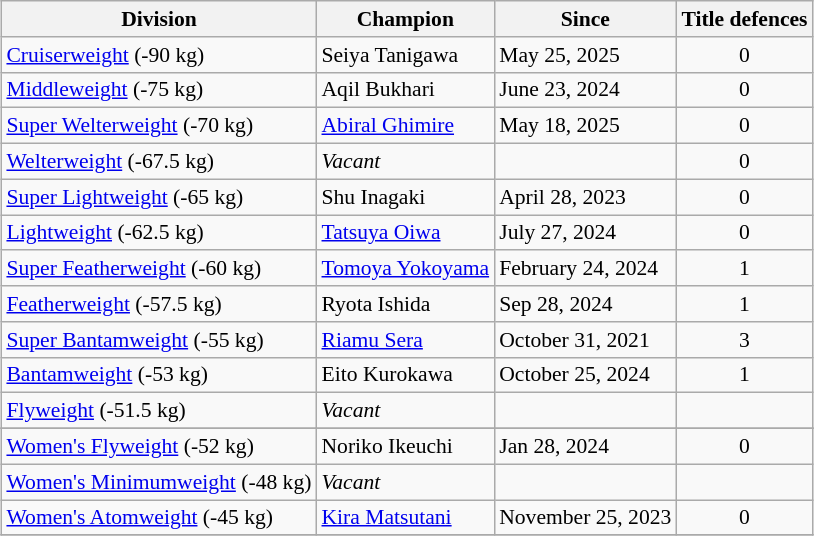<table class="sortable wikitable succession-box" style="margin:1.0em auto; font-size:90%;">
<tr>
<th>Division</th>
<th>Champion</th>
<th>Since</th>
<th>Title defences</th>
</tr>
<tr>
<td><a href='#'>Cruiserweight</a> (-90 kg)</td>
<td> Seiya Tanigawa</td>
<td>May 25, 2025</td>
<td style="text-align:center;">0</td>
</tr>
<tr>
<td><a href='#'>Middleweight</a> (-75 kg)</td>
<td> Aqil Bukhari</td>
<td>June 23, 2024</td>
<td style="text-align:center;">0</td>
</tr>
<tr>
<td><a href='#'>Super Welterweight</a> (-70 kg)</td>
<td> <a href='#'>Abiral Ghimire</a></td>
<td>May 18, 2025</td>
<td style="text-align:center;">0</td>
</tr>
<tr>
<td><a href='#'>Welterweight</a> (-67.5 kg)</td>
<td> <em>Vacant</em></td>
<td></td>
<td style="text-align:center;">0</td>
</tr>
<tr>
<td><a href='#'>Super Lightweight</a> (-65 kg)</td>
<td> Shu Inagaki</td>
<td>April 28, 2023</td>
<td style="text-align:center;">0</td>
</tr>
<tr>
<td><a href='#'>Lightweight</a> (-62.5 kg)</td>
<td> <a href='#'>Tatsuya Oiwa</a></td>
<td>July 27, 2024</td>
<td style="text-align:center;">0</td>
</tr>
<tr>
<td><a href='#'>Super Featherweight</a> (-60 kg)</td>
<td> <a href='#'>Tomoya Yokoyama</a></td>
<td>February 24, 2024</td>
<td style="text-align:center;">1</td>
</tr>
<tr>
<td><a href='#'>Featherweight</a> (-57.5 kg)</td>
<td> Ryota Ishida</td>
<td>Sep 28, 2024</td>
<td style="text-align:center;">1</td>
</tr>
<tr>
<td><a href='#'>Super Bantamweight</a> (-55 kg)</td>
<td> <a href='#'>Riamu Sera</a></td>
<td>October 31, 2021</td>
<td style="text-align:center;">3</td>
</tr>
<tr>
<td><a href='#'>Bantamweight</a> (-53 kg)</td>
<td> Eito Kurokawa</td>
<td>October 25, 2024</td>
<td style="text-align:center;">1</td>
</tr>
<tr>
<td><a href='#'>Flyweight</a> (-51.5 kg)</td>
<td> <em>Vacant</em></td>
<td></td>
<td style="text-align:center;"></td>
</tr>
<tr>
</tr>
<tr>
<td><a href='#'>Women's Flyweight</a> (-52 kg)</td>
<td> Noriko Ikeuchi</td>
<td>Jan 28, 2024</td>
<td style="text-align:center;">0</td>
</tr>
<tr>
<td><a href='#'>Women's Minimumweight</a> (-48 kg)</td>
<td> <em>Vacant</em></td>
<td></td>
<td style="text-align:center;"></td>
</tr>
<tr>
<td><a href='#'>Women's Atomweight</a> (-45 kg)</td>
<td> <a href='#'>Kira Matsutani</a></td>
<td>November 25, 2023</td>
<td style="text-align:center;">0</td>
</tr>
<tr>
</tr>
</table>
